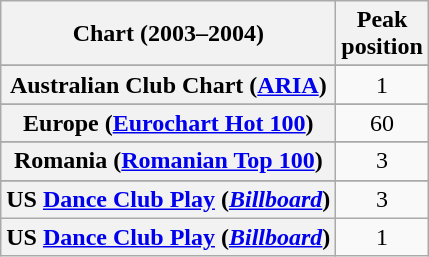<table class="wikitable sortable plainrowheaders" style="text-align:center">
<tr>
<th>Chart (2003–2004)</th>
<th>Peak<br>position</th>
</tr>
<tr>
</tr>
<tr>
<th scope="row">Australian Club Chart (<a href='#'>ARIA</a>)</th>
<td>1</td>
</tr>
<tr>
</tr>
<tr>
</tr>
<tr>
</tr>
<tr>
<th scope="row">Europe (<a href='#'>Eurochart Hot 100</a>)</th>
<td>60</td>
</tr>
<tr>
</tr>
<tr>
</tr>
<tr>
<th scope="row">Romania (<a href='#'>Romanian Top 100</a>)</th>
<td>3</td>
</tr>
<tr>
</tr>
<tr>
</tr>
<tr>
</tr>
<tr>
</tr>
<tr>
<th scope="row">US <a href='#'>Dance Club Play</a> (<em><a href='#'>Billboard</a></em>)<br></th>
<td>3</td>
</tr>
<tr>
<th scope="row">US <a href='#'>Dance Club Play</a> (<em><a href='#'>Billboard</a></em>)<br></th>
<td>1</td>
</tr>
</table>
